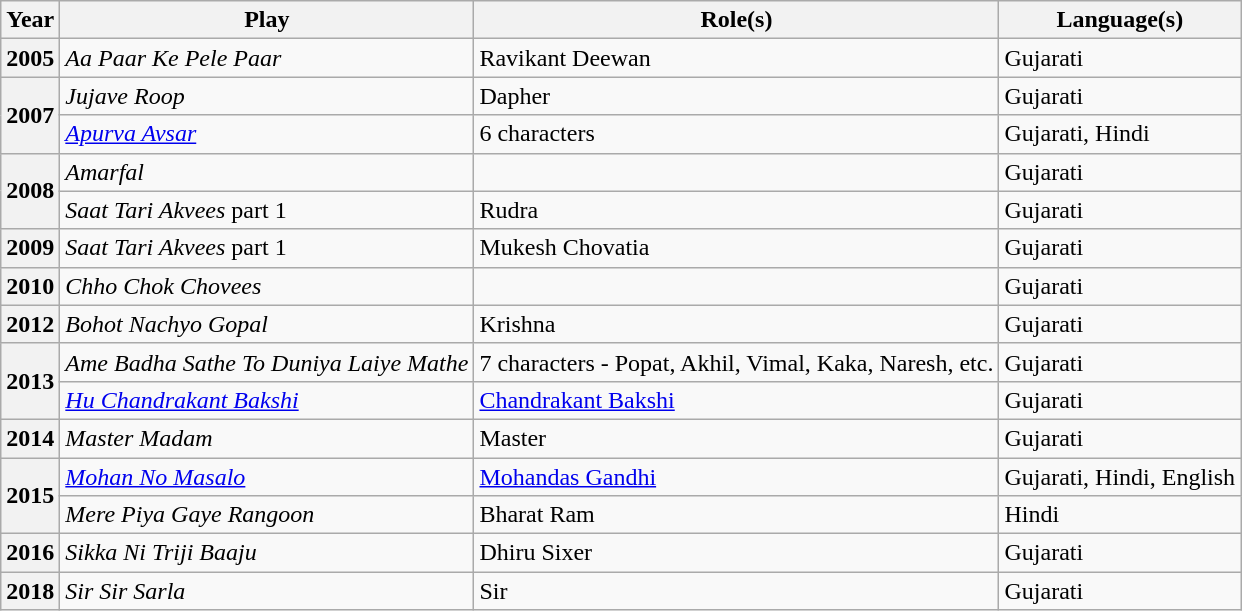<table class="wikitable plainrowheaders sortable">
<tr>
<th scope="col">Year</th>
<th scope="col">Play</th>
<th scope="col">Role(s)</th>
<th scope="col">Language(s)</th>
</tr>
<tr>
<th scope="row">2005</th>
<td><em>Aa Paar Ke Pele Paar</em></td>
<td>Ravikant Deewan</td>
<td>Gujarati</td>
</tr>
<tr>
<th scope="row" rowspan="2">2007</th>
<td><em>Jujave Roop</em></td>
<td>Dapher</td>
<td>Gujarati</td>
</tr>
<tr>
<td><em><a href='#'>Apurva Avsar</a></em></td>
<td>6 characters</td>
<td>Gujarati, Hindi</td>
</tr>
<tr>
<th scope="row" rowspan="2">2008</th>
<td><em>Amarfal</em></td>
<td></td>
<td>Gujarati</td>
</tr>
<tr>
<td><em>Saat Tari Akvees</em> part 1</td>
<td>Rudra</td>
<td>Gujarati</td>
</tr>
<tr>
<th scope="row">2009</th>
<td><em>Saat Tari Akvees</em> part 1</td>
<td>Mukesh Chovatia</td>
<td>Gujarati</td>
</tr>
<tr>
<th scope="row">2010</th>
<td><em>Chho Chok Chovees</em></td>
<td></td>
<td>Gujarati</td>
</tr>
<tr>
<th scope="row">2012</th>
<td><em>Bohot Nachyo Gopal</em></td>
<td>Krishna</td>
<td>Gujarati</td>
</tr>
<tr>
<th scope="row" rowspan="2">2013</th>
<td><em>Ame Badha Sathe To Duniya Laiye Mathe</em></td>
<td>7 characters - Popat, Akhil, Vimal, Kaka, Naresh, etc.</td>
<td>Gujarati</td>
</tr>
<tr>
<td><em><a href='#'>Hu Chandrakant Bakshi</a></em></td>
<td><a href='#'>Chandrakant Bakshi</a></td>
<td>Gujarati</td>
</tr>
<tr>
<th scope="row">2014</th>
<td><em>Master Madam</em></td>
<td>Master</td>
<td>Gujarati</td>
</tr>
<tr>
<th scope="row" rowspan="2">2015</th>
<td><em><a href='#'>Mohan No Masalo</a></em></td>
<td><a href='#'>Mohandas Gandhi</a></td>
<td>Gujarati, Hindi, English</td>
</tr>
<tr>
<td><em>Mere Piya Gaye Rangoon</em></td>
<td>Bharat Ram</td>
<td>Hindi</td>
</tr>
<tr>
<th scope="row">2016</th>
<td><em>Sikka Ni Triji Baaju</em></td>
<td>Dhiru Sixer</td>
<td>Gujarati</td>
</tr>
<tr>
<th scope="row">2018</th>
<td><em>Sir Sir Sarla</em></td>
<td>Sir</td>
<td>Gujarati</td>
</tr>
</table>
